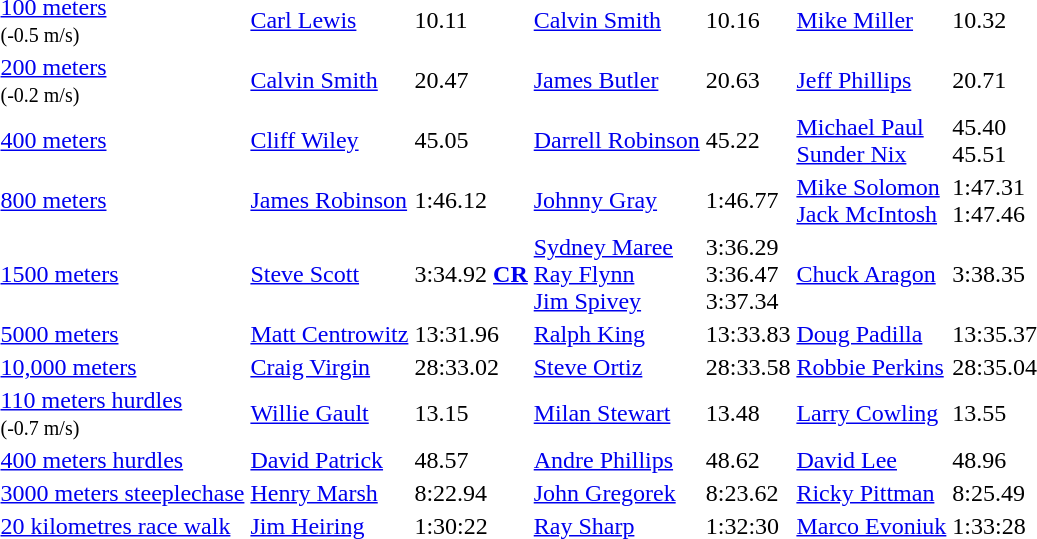<table>
<tr>
<td><a href='#'>100 meters</a> <br><small>(-0.5 m/s)</small></td>
<td><a href='#'>Carl Lewis</a></td>
<td>10.11</td>
<td><a href='#'>Calvin Smith</a></td>
<td>10.16</td>
<td><a href='#'>Mike Miller</a></td>
<td>10.32</td>
</tr>
<tr>
<td><a href='#'>200 meters</a> <br><small>(-0.2 m/s)</small></td>
<td><a href='#'>Calvin Smith</a></td>
<td>20.47</td>
<td><a href='#'>James Butler</a></td>
<td>20.63</td>
<td><a href='#'>Jeff Phillips</a></td>
<td>20.71</td>
</tr>
<tr>
<td><a href='#'>400 meters</a></td>
<td><a href='#'>Cliff Wiley</a></td>
<td>45.05</td>
<td><a href='#'>Darrell Robinson</a></td>
<td>45.22</td>
<td><a href='#'>Michael Paul</a> <br><a href='#'>Sunder Nix</a></td>
<td>45.40<br>45.51</td>
</tr>
<tr>
<td><a href='#'>800 meters</a></td>
<td><a href='#'>James Robinson</a></td>
<td>1:46.12</td>
<td><a href='#'>Johnny Gray</a></td>
<td>1:46.77</td>
<td><a href='#'>Mike Solomon</a> <br><a href='#'>Jack McIntosh</a></td>
<td>1:47.31<br>1:47.46</td>
</tr>
<tr>
<td><a href='#'>1500 meters</a></td>
<td><a href='#'>Steve Scott</a></td>
<td>3:34.92 <strong><a href='#'>CR</a></strong></td>
<td><a href='#'>Sydney Maree</a> <br><a href='#'>Ray Flynn</a> <br><a href='#'>Jim Spivey</a></td>
<td>3:36.29<br>3:36.47<br>3:37.34</td>
<td><a href='#'>Chuck Aragon</a></td>
<td>3:38.35</td>
</tr>
<tr>
<td><a href='#'>5000 meters</a></td>
<td><a href='#'>Matt Centrowitz</a></td>
<td>13:31.96</td>
<td><a href='#'>Ralph King</a></td>
<td>13:33.83</td>
<td><a href='#'>Doug Padilla</a></td>
<td>13:35.37</td>
</tr>
<tr>
<td><a href='#'>10,000 meters</a></td>
<td><a href='#'>Craig Virgin</a></td>
<td>28:33.02</td>
<td><a href='#'>Steve Ortiz</a></td>
<td>28:33.58</td>
<td><a href='#'>Robbie Perkins</a></td>
<td>28:35.04</td>
</tr>
<tr>
<td><a href='#'>110 meters hurdles</a><br><small>(-0.7 m/s)</small></td>
<td><a href='#'>Willie Gault</a></td>
<td>13.15</td>
<td><a href='#'>Milan Stewart</a></td>
<td>13.48</td>
<td><a href='#'>Larry Cowling</a></td>
<td>13.55</td>
</tr>
<tr>
<td><a href='#'>400 meters hurdles</a></td>
<td><a href='#'>David Patrick</a></td>
<td>48.57</td>
<td><a href='#'>Andre Phillips</a></td>
<td>48.62</td>
<td><a href='#'>David Lee</a></td>
<td>48.96</td>
</tr>
<tr>
<td><a href='#'>3000 meters steeplechase</a></td>
<td><a href='#'>Henry Marsh</a></td>
<td>8:22.94</td>
<td><a href='#'>John Gregorek</a></td>
<td>8:23.62</td>
<td><a href='#'>Ricky Pittman</a></td>
<td>8:25.49</td>
</tr>
<tr>
<td><a href='#'>20 kilometres race walk</a></td>
<td><a href='#'>Jim Heiring</a></td>
<td>1:30:22</td>
<td><a href='#'>Ray Sharp</a></td>
<td>1:32:30</td>
<td><a href='#'>Marco Evoniuk</a></td>
<td>1:33:28</td>
</tr>
</table>
